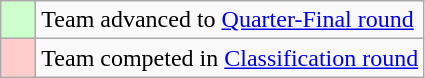<table class="wikitable">
<tr>
<td style="background: #ccffcc;">    </td>
<td>Team advanced to <a href='#'>Quarter-Final round</a></td>
</tr>
<tr>
<td style="background: #ffcccc;">    </td>
<td>Team competed in <a href='#'>Classification round</a></td>
</tr>
</table>
